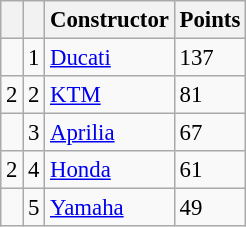<table class="wikitable" style="font-size: 95%;">
<tr>
<th></th>
<th></th>
<th>Constructor</th>
<th>Points</th>
</tr>
<tr>
<td></td>
<td align=center>1</td>
<td> <a href='#'>Ducati</a></td>
<td align=left>137</td>
</tr>
<tr>
<td> 2</td>
<td align=center>2</td>
<td> <a href='#'>KTM</a></td>
<td align=left>81</td>
</tr>
<tr>
<td></td>
<td align=center>3</td>
<td> <a href='#'>Aprilia</a></td>
<td align=left>67</td>
</tr>
<tr>
<td> 2</td>
<td align=center>4</td>
<td> <a href='#'>Honda</a></td>
<td align=left>61</td>
</tr>
<tr>
<td></td>
<td align=center>5</td>
<td> <a href='#'>Yamaha</a></td>
<td align=left>49</td>
</tr>
</table>
